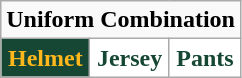<table class="wikitable" style="display: inline-table;">
<tr>
<td align="center" Colspan="3"><strong>Uniform Combination</strong></td>
</tr>
<tr align="center">
<td style="background:#154734; color:#FFB81C"><strong>Helmet</strong></td>
<td style="background:white; color:#154734"><strong>Jersey</strong></td>
<td style="background:white; color:#154734"><strong>Pants</strong></td>
</tr>
</table>
